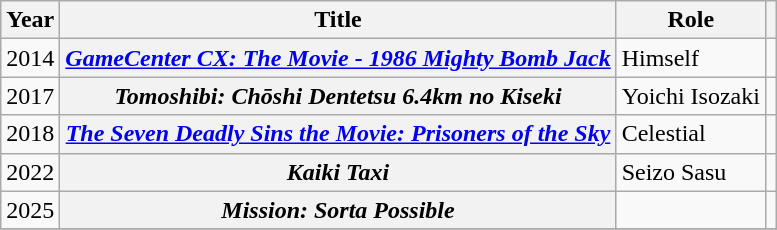<table class="wikitable sortable plainrowheaders" style="text-align:left;">
<tr>
<th scope="col">Year</th>
<th scope="col">Title</th>
<th scope="col">Role</th>
<th scope="col" class="unsortable"></th>
</tr>
<tr>
<td>2014</td>
<th scope="row"><em><a href='#'>GameCenter CX: The Movie - 1986 Mighty Bomb Jack</a></em></th>
<td>Himself</td>
<td></td>
</tr>
<tr>
<td>2017</td>
<th scope="row"><em>Tomoshibi: Chōshi Dentetsu 6.4km no Kiseki</em></th>
<td>Yoichi Isozaki</td>
<td></td>
</tr>
<tr>
<td>2018</td>
<th scope="row"><em><a href='#'>The Seven Deadly Sins the Movie: Prisoners of the Sky</a></em></th>
<td>Celestial</td>
<td></td>
</tr>
<tr>
<td>2022</td>
<th scope="row"><em>Kaiki Taxi</em></th>
<td>Seizo Sasu</td>
<td></td>
</tr>
<tr>
<td>2025</td>
<th scope="row"><em>Mission: Sorta Possible</em></th>
<td></td>
<td></td>
</tr>
<tr>
</tr>
</table>
